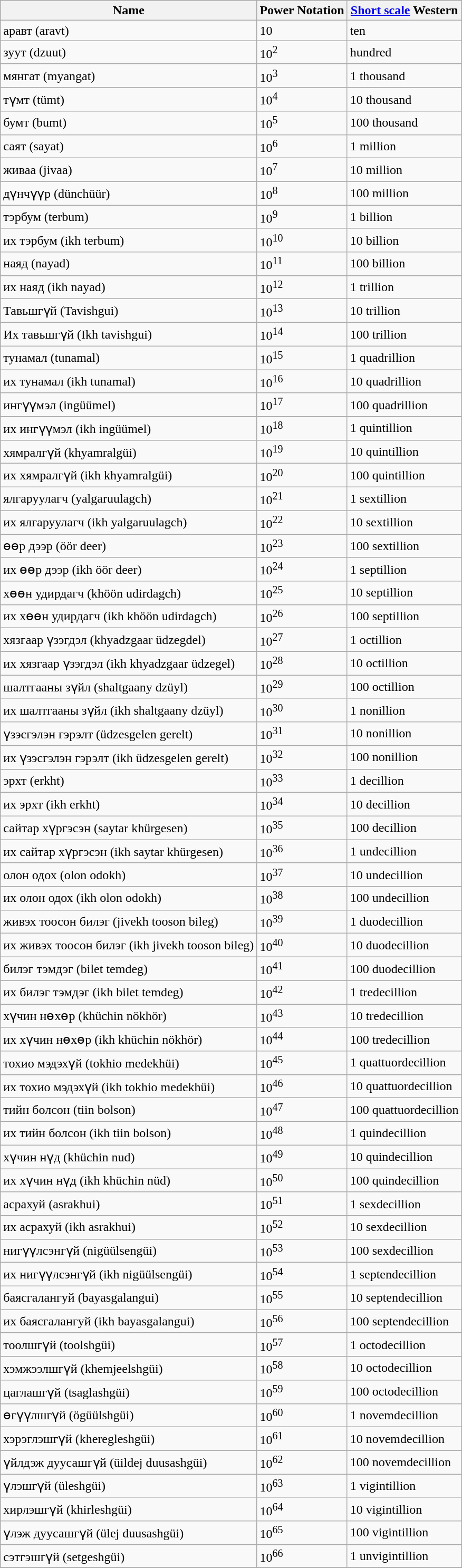<table class="wikitable">
<tr>
<th>Name</th>
<th>Power Notation</th>
<th><a href='#'>Short scale</a> Western</th>
</tr>
<tr>
<td>аравт (aravt)</td>
<td>10</td>
<td>ten</td>
</tr>
<tr>
<td>зуут (dzuut)</td>
<td>10<sup>2</sup></td>
<td>hundred</td>
</tr>
<tr>
<td>мянгат (myangat)</td>
<td>10<sup>3</sup></td>
<td>1 thousand</td>
</tr>
<tr>
<td>түмт (tümt)</td>
<td>10<sup>4</sup></td>
<td>10 thousand</td>
</tr>
<tr>
<td>бумт (bumt)</td>
<td>10<sup>5</sup></td>
<td>100 thousand</td>
</tr>
<tr>
<td>саят (sayat)</td>
<td>10<sup>6</sup></td>
<td>1 million</td>
</tr>
<tr>
<td>живаа (jivaa)</td>
<td>10<sup>7</sup></td>
<td>10 million</td>
</tr>
<tr>
<td>дүнчүүр (dünchüür)</td>
<td>10<sup>8</sup></td>
<td>100 million</td>
</tr>
<tr>
<td>тэрбум (terbum)</td>
<td>10<sup>9</sup></td>
<td>1 billion</td>
</tr>
<tr>
<td>их тэрбум (ikh terbum)</td>
<td>10<sup>10</sup></td>
<td>10 billion</td>
</tr>
<tr>
<td>наяд (nayad)</td>
<td>10<sup>11</sup></td>
<td>100 billion</td>
</tr>
<tr>
<td>их наяд (ikh nayad)</td>
<td>10<sup>12</sup></td>
<td>1 trillion</td>
</tr>
<tr>
<td>Тавьшгүй (Tavishgui)</td>
<td>10<sup>13</sup></td>
<td>10 trillion</td>
</tr>
<tr>
<td>Их тавьшгүй (Ikh tavishgui)</td>
<td>10<sup>14</sup></td>
<td>100 trillion</td>
</tr>
<tr>
<td>тунамал (tunamal)</td>
<td>10<sup>15</sup></td>
<td>1 quadrillion</td>
</tr>
<tr>
<td>их тунамал (ikh tunamal)</td>
<td>10<sup>16</sup></td>
<td>10 quadrillion</td>
</tr>
<tr>
<td>ингүүмэл (ingüümel)</td>
<td>10<sup>17</sup></td>
<td>100 quadrillion</td>
</tr>
<tr>
<td>их ингүүмэл (ikh ingüümel)</td>
<td>10<sup>18</sup></td>
<td>1 quintillion</td>
</tr>
<tr>
<td>хямралгүй (khyamralgüi)</td>
<td>10<sup>19</sup></td>
<td>10 quintillion</td>
</tr>
<tr>
<td>их хямралгүй (ikh khyamralgüi)</td>
<td>10<sup>20</sup></td>
<td>100 quintillion</td>
</tr>
<tr>
<td>ялгаруулагч (yalgaruulagch)</td>
<td>10<sup>21</sup></td>
<td>1 sextillion</td>
</tr>
<tr>
<td>их ялгаруулагч (ikh yalgaruulagch)</td>
<td>10<sup>22</sup></td>
<td>10 sextillion</td>
</tr>
<tr>
<td>өөр дээр (öör deer)</td>
<td>10<sup>23</sup></td>
<td>100 sextillion</td>
</tr>
<tr>
<td>их өөр дээр (ikh öör deer)</td>
<td>10<sup>24</sup></td>
<td>1 septillion</td>
</tr>
<tr>
<td>хөөн удирдагч (khöön udirdagch)</td>
<td>10<sup>25</sup></td>
<td>10 septillion</td>
</tr>
<tr>
<td>их хөөн удирдагч (ikh khöön udirdagch)</td>
<td>10<sup>26</sup></td>
<td>100 septillion</td>
</tr>
<tr>
<td>хязгаар үзэгдэл (khyadzgaar üdzegdel)</td>
<td>10<sup>27</sup></td>
<td>1 octillion</td>
</tr>
<tr>
<td>их хязгаар үзэгдэл (ikh khyadzgaar üdzegel)</td>
<td>10<sup>28</sup></td>
<td>10 octillion</td>
</tr>
<tr>
<td>шалтгааны зүйл (shaltgaany dzüyl)</td>
<td>10<sup>29</sup></td>
<td>100 octillion</td>
</tr>
<tr>
<td>их шалтгааны зүйл (ikh shaltgaany dzüyl)</td>
<td>10<sup>30</sup></td>
<td>1 nonillion</td>
</tr>
<tr>
<td>үзэсгэлэн гэрэлт (üdzesgelen gerelt)</td>
<td>10<sup>31</sup></td>
<td>10 nonillion</td>
</tr>
<tr>
<td>их үзэсгэлэн гэрэлт (ikh üdzesgelen gerelt)</td>
<td>10<sup>32</sup></td>
<td>100 nonillion</td>
</tr>
<tr>
<td>эрхт (erkht)</td>
<td>10<sup>33</sup></td>
<td>1 decillion</td>
</tr>
<tr>
<td>их эрхт (ikh erkht)</td>
<td>10<sup>34</sup></td>
<td>10 decillion</td>
</tr>
<tr>
<td>сайтар хүргэсэн (saytar khürgesen)</td>
<td>10<sup>35</sup></td>
<td>100 decillion</td>
</tr>
<tr>
<td>их сайтар хүргэсэн (ikh saytar khürgesen)</td>
<td>10<sup>36</sup></td>
<td>1 undecillion</td>
</tr>
<tr>
<td>олон одох (olon odokh)</td>
<td>10<sup>37</sup></td>
<td>10 undecillion</td>
</tr>
<tr>
<td>их олон одох (ikh olon odokh)</td>
<td>10<sup>38</sup></td>
<td>100 undecillion</td>
</tr>
<tr>
<td>живэх тоосон билэг (jivekh tooson bileg)</td>
<td>10<sup>39</sup></td>
<td>1 duodecillion</td>
</tr>
<tr>
<td>их живэх тоосон билэг (ikh jivekh tooson bileg)</td>
<td>10<sup>40</sup></td>
<td>10 duodecillion</td>
</tr>
<tr>
<td>билэг тэмдэг (bilet temdeg)</td>
<td>10<sup>41</sup></td>
<td>100 duodecillion</td>
</tr>
<tr>
<td>их билэг тэмдэг (ikh bilet temdeg)</td>
<td>10<sup>42</sup></td>
<td>1 tredecillion</td>
</tr>
<tr>
<td>хүчин нөхөр (khüchin nökhör)</td>
<td>10<sup>43</sup></td>
<td>10 tredecillion</td>
</tr>
<tr>
<td>их хүчин нөхөр (ikh khüchin nökhör)</td>
<td>10<sup>44</sup></td>
<td>100 tredecillion</td>
</tr>
<tr>
<td>тохио мэдэхүй (tokhio medekhüi)</td>
<td>10<sup>45</sup></td>
<td>1 quattuordecillion</td>
</tr>
<tr>
<td>их тохио мэдэхүй (ikh tokhio medekhüi)</td>
<td>10<sup>46</sup></td>
<td>10 quattuordecillion</td>
</tr>
<tr>
<td>тийн болсон (tiin bolson)</td>
<td>10<sup>47</sup></td>
<td>100 quattuordecillion</td>
</tr>
<tr>
<td>их тийн болсон (ikh tiin bolson)</td>
<td>10<sup>48</sup></td>
<td>1 quindecillion</td>
</tr>
<tr>
<td>хүчин нүд (khüchin nud)</td>
<td>10<sup>49</sup></td>
<td>10 quindecillion</td>
</tr>
<tr>
<td>их хүчин нүд (ikh khüchin nüd)</td>
<td>10<sup>50</sup></td>
<td>100 quindecillion</td>
</tr>
<tr>
<td>асрахуй (asrakhui)</td>
<td>10<sup>51</sup></td>
<td>1 sexdecillion</td>
</tr>
<tr>
<td>их асрахуй (ikh asrakhui)</td>
<td>10<sup>52</sup></td>
<td>10 sexdecillion</td>
</tr>
<tr>
<td>нигүүлсэнгүй (nigüülsengüi)</td>
<td>10<sup>53</sup></td>
<td>100 sexdecillion</td>
</tr>
<tr>
<td>их нигүүлсэнгүй (ikh nigüülsengüi)</td>
<td>10<sup>54</sup></td>
<td>1 septendecillion</td>
</tr>
<tr>
<td>баясгалангуй (bayasgalangui)</td>
<td>10<sup>55</sup></td>
<td>10 septendecillion</td>
</tr>
<tr>
<td>их баясгалангуй (ikh bayasgalangui)</td>
<td>10<sup>56</sup></td>
<td>100 septendecillion</td>
</tr>
<tr>
<td>тоолшгүй (toolshgüi)</td>
<td>10<sup>57</sup></td>
<td>1 octodecillion</td>
</tr>
<tr>
<td>хэмжээлшгүй (khemjeelshgüi)</td>
<td>10<sup>58</sup></td>
<td>10 octodecillion</td>
</tr>
<tr>
<td>цаглашгүй (tsaglashgüi)</td>
<td>10<sup>59</sup></td>
<td>100 octodecillion</td>
</tr>
<tr>
<td>өгүүлшгүй (ögüülshgüi)</td>
<td>10<sup>60</sup></td>
<td>1 novemdecillion</td>
</tr>
<tr>
<td>хэрэглэшгүй (kheregleshgüi)</td>
<td>10<sup>61</sup></td>
<td>10 novemdecillion</td>
</tr>
<tr>
<td>үйлдэж дуусашгүй (üildej duusashgüi)</td>
<td>10<sup>62</sup></td>
<td>100 novemdecillion</td>
</tr>
<tr>
<td>үлэшгүй (üleshgüi)</td>
<td>10<sup>63</sup></td>
<td>1 vigintillion</td>
</tr>
<tr>
<td>хирлэшгүй (khirleshgüi)</td>
<td>10<sup>64</sup></td>
<td>10 vigintillion</td>
</tr>
<tr>
<td>үлэж дуусашгүй (ülej duusashgüi)</td>
<td>10<sup>65</sup></td>
<td>100 vigintillion</td>
</tr>
<tr>
<td>сэтгэшгүй (setgeshgüi)</td>
<td>10<sup>66</sup></td>
<td>1 unvigintillion</td>
</tr>
<tr>
</tr>
</table>
